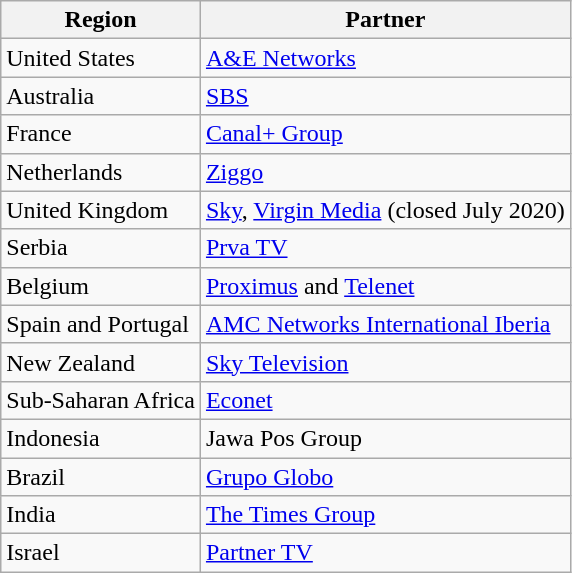<table class="wikitable">
<tr>
<th>Region</th>
<th>Partner</th>
</tr>
<tr>
<td>United States</td>
<td><a href='#'>A&E Networks</a></td>
</tr>
<tr>
<td>Australia</td>
<td><a href='#'>SBS</a></td>
</tr>
<tr>
<td>France</td>
<td><a href='#'>Canal+ Group</a></td>
</tr>
<tr>
<td>Netherlands</td>
<td><a href='#'>Ziggo</a></td>
</tr>
<tr>
<td>United Kingdom</td>
<td><a href='#'>Sky</a>, <a href='#'>Virgin Media</a> (closed July 2020)</td>
</tr>
<tr>
<td>Serbia</td>
<td><a href='#'>Prva TV</a></td>
</tr>
<tr>
<td>Belgium</td>
<td><a href='#'>Proximus</a> and <a href='#'>Telenet</a></td>
</tr>
<tr>
<td>Spain and Portugal</td>
<td><a href='#'>AMC Networks International Iberia</a></td>
</tr>
<tr>
<td>New Zealand</td>
<td><a href='#'>Sky Television</a></td>
</tr>
<tr>
<td>Sub-Saharan Africa</td>
<td><a href='#'>Econet</a></td>
</tr>
<tr>
<td>Indonesia</td>
<td>Jawa Pos Group</td>
</tr>
<tr>
<td>Brazil</td>
<td><a href='#'>Grupo Globo</a></td>
</tr>
<tr>
<td>India</td>
<td><a href='#'>The Times Group</a></td>
</tr>
<tr>
<td>Israel</td>
<td><a href='#'>Partner TV</a></td>
</tr>
</table>
